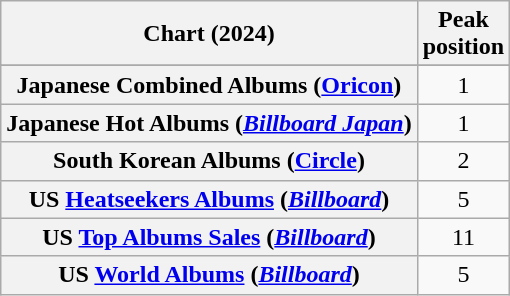<table class="wikitable plainrowheaders sortable" style="text-align:center">
<tr>
<th scope="col">Chart (2024)</th>
<th scope="col">Peak<br>position</th>
</tr>
<tr>
</tr>
<tr>
</tr>
<tr>
<th scope="row">Japanese Combined Albums (<a href='#'>Oricon</a>)</th>
<td>1</td>
</tr>
<tr>
<th scope="row">Japanese Hot Albums (<em><a href='#'>Billboard Japan</a></em>)</th>
<td>1</td>
</tr>
<tr>
<th scope="row">South Korean Albums (<a href='#'>Circle</a>)</th>
<td>2</td>
</tr>
<tr>
<th scope="row">US <a href='#'>Heatseekers Albums</a> (<em><a href='#'>Billboard</a></em>)</th>
<td>5</td>
</tr>
<tr>
<th scope="row">US <a href='#'>Top Albums Sales</a> (<em><a href='#'>Billboard</a></em>)</th>
<td>11</td>
</tr>
<tr>
<th scope="row">US <a href='#'>World Albums</a> (<em><a href='#'>Billboard</a></em>)</th>
<td>5</td>
</tr>
</table>
